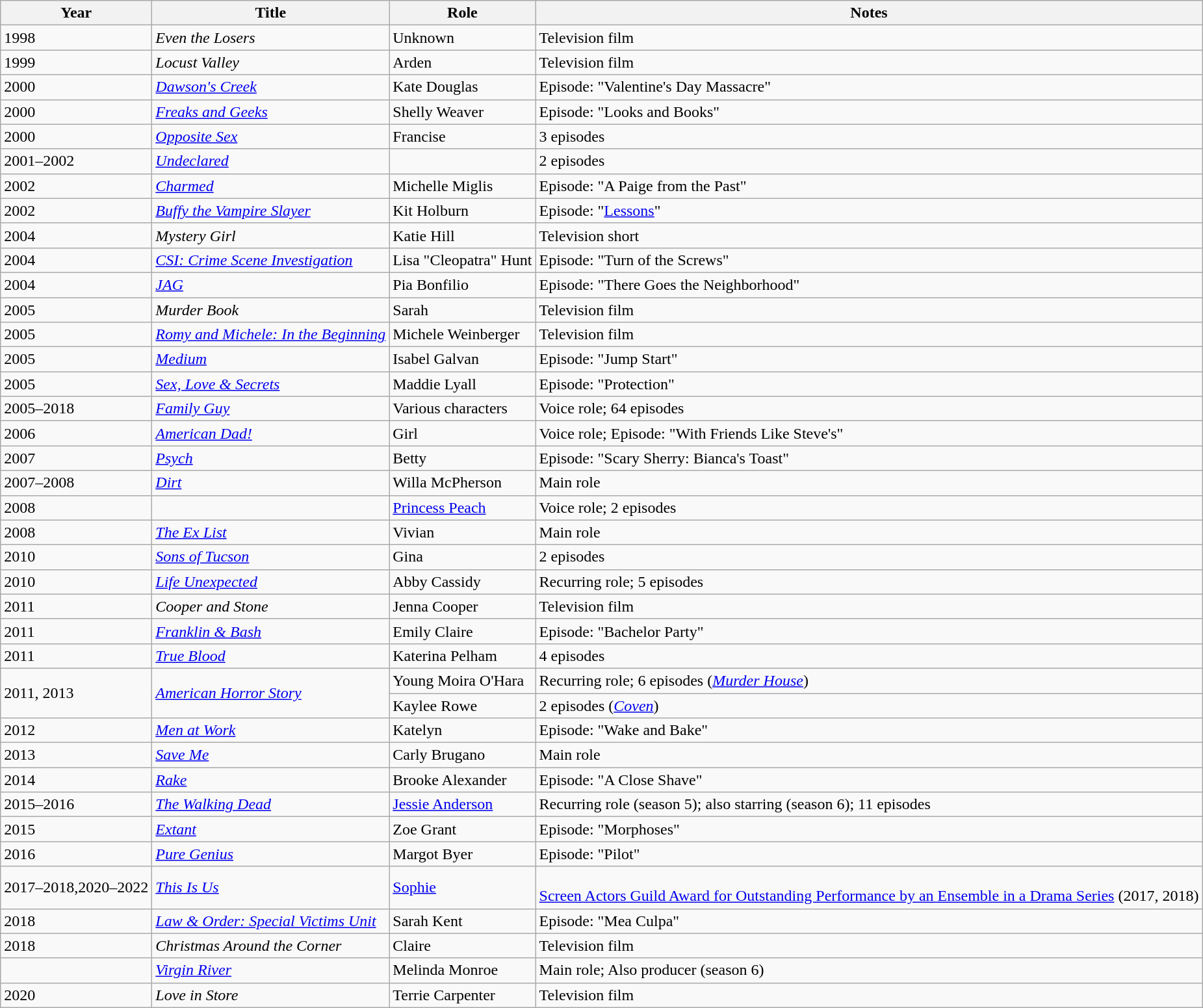<table class="wikitable sortable">
<tr>
<th>Year</th>
<th>Title</th>
<th>Role</th>
<th class="unsortable">Notes</th>
</tr>
<tr>
<td>1998</td>
<td><em>Even the Losers</em></td>
<td>Unknown</td>
<td>Television film</td>
</tr>
<tr>
<td>1999</td>
<td><em>Locust Valley</em></td>
<td>Arden</td>
<td>Television film</td>
</tr>
<tr>
<td>2000</td>
<td><em><a href='#'>Dawson's Creek</a></em></td>
<td>Kate Douglas</td>
<td>Episode: "Valentine's Day Massacre"</td>
</tr>
<tr>
<td>2000</td>
<td><em><a href='#'>Freaks and Geeks</a></em></td>
<td>Shelly Weaver</td>
<td>Episode: "Looks and Books"</td>
</tr>
<tr>
<td>2000</td>
<td><em><a href='#'>Opposite Sex</a></em></td>
<td>Francise</td>
<td>3 episodes</td>
</tr>
<tr>
<td>2001–2002</td>
<td><em><a href='#'>Undeclared</a></em></td>
<td></td>
<td>2 episodes</td>
</tr>
<tr>
<td>2002</td>
<td><em><a href='#'>Charmed</a></em></td>
<td>Michelle Miglis</td>
<td>Episode: "A Paige from the Past"</td>
</tr>
<tr>
<td>2002</td>
<td><em><a href='#'>Buffy the Vampire Slayer</a></em></td>
<td>Kit Holburn</td>
<td>Episode: "<a href='#'>Lessons</a>"</td>
</tr>
<tr>
<td>2004</td>
<td><em>Mystery Girl</em></td>
<td>Katie Hill</td>
<td>Television short</td>
</tr>
<tr>
<td>2004</td>
<td><em><a href='#'>CSI: Crime Scene Investigation</a></em></td>
<td>Lisa "Cleopatra" Hunt</td>
<td>Episode: "Turn of the Screws"</td>
</tr>
<tr>
<td>2004</td>
<td><em><a href='#'>JAG</a></em></td>
<td>Pia Bonfilio</td>
<td>Episode: "There Goes the Neighborhood"</td>
</tr>
<tr>
<td>2005</td>
<td><em>Murder Book</em></td>
<td>Sarah</td>
<td>Television film</td>
</tr>
<tr>
<td>2005</td>
<td><em><a href='#'>Romy and Michele: In the Beginning</a></em></td>
<td>Michele Weinberger</td>
<td>Television film</td>
</tr>
<tr>
<td>2005</td>
<td><em><a href='#'>Medium</a></em></td>
<td>Isabel Galvan</td>
<td>Episode: "Jump Start"</td>
</tr>
<tr>
<td>2005</td>
<td><em><a href='#'>Sex, Love & Secrets</a></em></td>
<td>Maddie Lyall</td>
<td>Episode: "Protection"</td>
</tr>
<tr>
<td>2005–2018</td>
<td><em><a href='#'>Family Guy</a></em></td>
<td>Various characters</td>
<td>Voice role; 64 episodes</td>
</tr>
<tr>
<td>2006</td>
<td><em><a href='#'>American Dad!</a></em></td>
<td>Girl</td>
<td>Voice role; Episode: "With Friends Like Steve's"</td>
</tr>
<tr>
<td>2007</td>
<td><em><a href='#'>Psych</a></em></td>
<td>Betty</td>
<td>Episode: "Scary Sherry: Bianca's Toast"</td>
</tr>
<tr>
<td>2007–2008</td>
<td><em><a href='#'>Dirt</a></em></td>
<td>Willa McPherson</td>
<td>Main role</td>
</tr>
<tr>
<td>2008</td>
<td></td>
<td><a href='#'>Princess Peach</a></td>
<td>Voice role; 2 episodes</td>
</tr>
<tr>
<td>2008</td>
<td><em><a href='#'>The Ex List</a></em></td>
<td>Vivian</td>
<td>Main role</td>
</tr>
<tr>
<td>2010</td>
<td><em><a href='#'>Sons of Tucson</a></em></td>
<td>Gina</td>
<td>2 episodes</td>
</tr>
<tr>
<td>2010</td>
<td><em><a href='#'>Life Unexpected</a></em></td>
<td>Abby Cassidy</td>
<td>Recurring role; 5 episodes</td>
</tr>
<tr>
<td>2011</td>
<td><em>Cooper and Stone</em></td>
<td>Jenna Cooper</td>
<td>Television film</td>
</tr>
<tr>
<td>2011</td>
<td><em><a href='#'>Franklin & Bash</a></em></td>
<td>Emily Claire</td>
<td>Episode: "Bachelor Party"</td>
</tr>
<tr>
<td>2011</td>
<td><em><a href='#'>True Blood</a></em></td>
<td>Katerina Pelham</td>
<td>4 episodes</td>
</tr>
<tr>
<td rowspan="2">2011, 2013</td>
<td rowspan="2"><em><a href='#'>American Horror Story</a></em></td>
<td>Young Moira O'Hara</td>
<td>Recurring role; 6 episodes (<em><a href='#'>Murder House</a></em>)</td>
</tr>
<tr>
<td>Kaylee Rowe</td>
<td>2 episodes (<em><a href='#'>Coven</a></em>)</td>
</tr>
<tr>
<td>2012</td>
<td><em><a href='#'>Men at Work</a></em></td>
<td>Katelyn</td>
<td>Episode: "Wake and Bake"</td>
</tr>
<tr>
<td>2013</td>
<td><em><a href='#'>Save Me</a></em></td>
<td>Carly Brugano</td>
<td>Main role</td>
</tr>
<tr>
<td>2014</td>
<td><em><a href='#'>Rake</a></em></td>
<td>Brooke Alexander</td>
<td>Episode: "A Close Shave"</td>
</tr>
<tr>
<td>2015–2016</td>
<td><em><a href='#'>The Walking Dead</a></em></td>
<td><a href='#'>Jessie Anderson</a></td>
<td>Recurring role (season 5); also starring (season 6); 11 episodes</td>
</tr>
<tr>
<td>2015</td>
<td><em><a href='#'>Extant</a></em></td>
<td>Zoe Grant</td>
<td>Episode: "Morphoses"</td>
</tr>
<tr>
<td>2016</td>
<td><em><a href='#'>Pure Genius</a></em></td>
<td>Margot Byer</td>
<td>Episode: "Pilot"</td>
</tr>
<tr>
<td>2017–2018,2020–2022</td>
<td><em><a href='#'>This Is Us</a></em></td>
<td><a href='#'>Sophie</a></td>
<td><br><a href='#'>Screen Actors Guild Award for Outstanding Performance by an Ensemble in a Drama Series</a> (2017, 2018)</td>
</tr>
<tr>
<td>2018</td>
<td><em><a href='#'>Law & Order: Special Victims Unit</a></em></td>
<td>Sarah Kent</td>
<td>Episode: "Mea Culpa"</td>
</tr>
<tr>
<td>2018</td>
<td><em>Christmas Around the Corner</em></td>
<td>Claire</td>
<td>Television film</td>
</tr>
<tr>
<td></td>
<td><em><a href='#'>Virgin River</a></em></td>
<td>Melinda Monroe</td>
<td>Main role; Also producer (season 6)</td>
</tr>
<tr>
<td>2020</td>
<td><em>Love in Store</em></td>
<td>Terrie Carpenter</td>
<td>Television film</td>
</tr>
</table>
